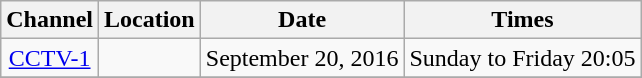<table class="wikitable" style="text-align:center;">
<tr>
<th>Channel</th>
<th>Location</th>
<th>Date</th>
<th>Times</th>
</tr>
<tr>
<td><a href='#'>CCTV-1</a></td>
<td></td>
<td>September 20, 2016</td>
<td>Sunday to Friday 20:05</td>
</tr>
<tr>
</tr>
</table>
